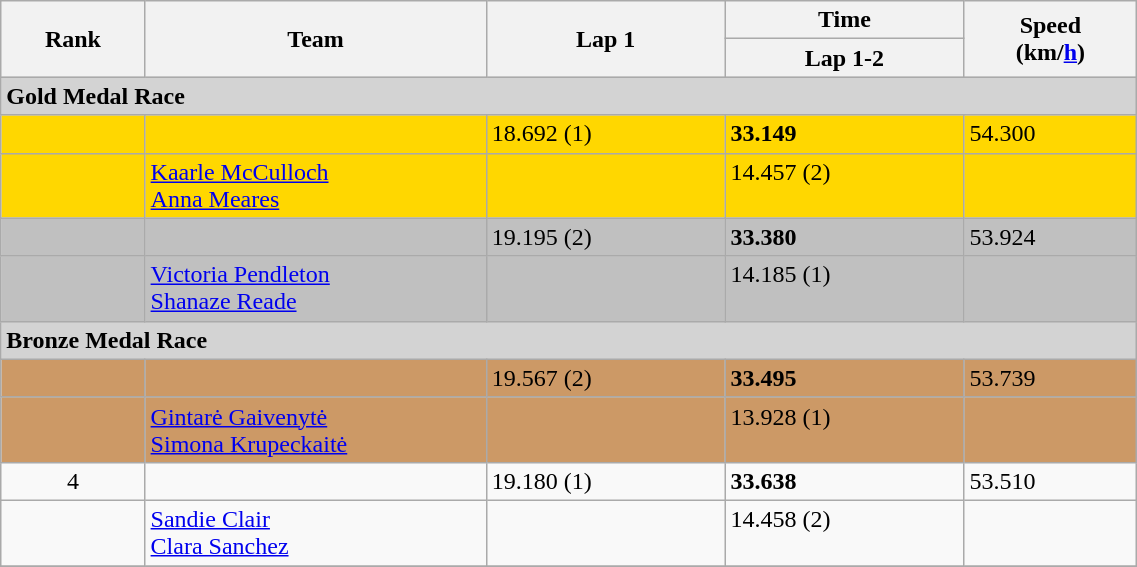<table class="wikitable" width=60%>
<tr>
<th rowspan=2>Rank</th>
<th rowspan=2 width=220>Team</th>
<th rowspan=2>Lap 1</th>
<th>Time</th>
<th rowspan=2>Speed<br>(km/<a href='#'>h</a>)</th>
</tr>
<tr>
<th>Lap 1-2</th>
</tr>
<tr bgcolor=d3d3d3 align=left>
<td colspan=5><strong>Gold Medal Race</strong></td>
</tr>
<tr bgcolor=gold>
<td align=center></td>
<td></td>
<td>18.692 (1)</td>
<td><strong>33.149</strong></td>
<td>54.300</td>
</tr>
<tr valign=top bgcolor=gold>
<td></td>
<td><a href='#'>Kaarle McCulloch</a><br><a href='#'>Anna Meares</a></td>
<td></td>
<td>14.457 (2)</td>
<td></td>
</tr>
<tr bgcolor=silver>
<td align=center></td>
<td></td>
<td>19.195 (2)</td>
<td><strong>33.380</strong></td>
<td>53.924</td>
</tr>
<tr valign=top bgcolor=silver>
<td></td>
<td><a href='#'>Victoria Pendleton</a><br><a href='#'>Shanaze Reade</a></td>
<td></td>
<td>14.185 (1)</td>
<td></td>
</tr>
<tr bgcolor=d3d3d3 align=left>
<td colspan=5><strong>Bronze Medal Race</strong></td>
</tr>
<tr bgcolor=cc9966>
<td align=center></td>
<td></td>
<td>19.567 (2)</td>
<td><strong>33.495</strong></td>
<td>53.739</td>
</tr>
<tr valign=top bgcolor=cc9966>
<td></td>
<td><a href='#'>Gintarė Gaivenytė</a><br><a href='#'>Simona Krupeckaitė</a></td>
<td></td>
<td>13.928 (1)</td>
<td></td>
</tr>
<tr>
<td align=center>4</td>
<td></td>
<td>19.180 (1)</td>
<td><strong>33.638</strong></td>
<td>53.510</td>
</tr>
<tr valign=top>
<td></td>
<td><a href='#'>Sandie Clair</a><br><a href='#'>Clara Sanchez</a></td>
<td></td>
<td>14.458 (2)</td>
<td></td>
</tr>
<tr>
</tr>
</table>
